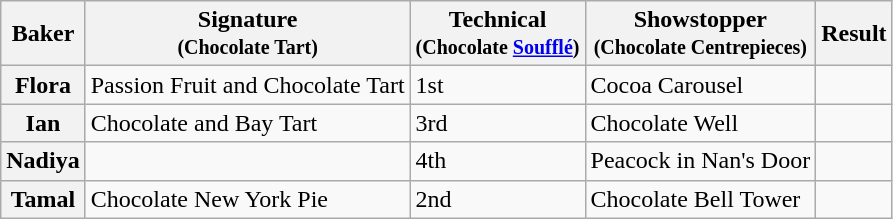<table class="wikitable sortable col3center sticky-header">
<tr>
<th scope="col">Baker</th>
<th scope="col" class="unsortable">Signature<br><small>(Chocolate Tart)</small></th>
<th scope="col">Technical<br><small>(Chocolate <a href='#'>Soufflé</a>)</small></th>
<th scope="col" class="unsortable">Showstopper<br><small>(Chocolate Centrepieces)</small></th>
<th scope="col">Result</th>
</tr>
<tr>
<th scope="row">Flora</th>
<td>Passion Fruit and Chocolate Tart</td>
<td>1st</td>
<td>Cocoa Carousel</td>
<td></td>
</tr>
<tr>
<th scope="row">Ian</th>
<td>Chocolate and Bay Tart</td>
<td>3rd</td>
<td>Chocolate Well</td>
<td></td>
</tr>
<tr>
<th scope="row">Nadiya</th>
<td></td>
<td>4th</td>
<td>Peacock in Nan's Door</td>
<td></td>
</tr>
<tr>
<th scope="row">Tamal</th>
<td>Chocolate New York Pie</td>
<td>2nd</td>
<td>Chocolate Bell Tower</td>
<td></td>
</tr>
</table>
